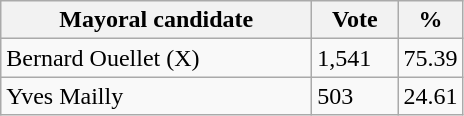<table class="wikitable">
<tr>
<th bgcolor="#DDDDFF" width="200px">Mayoral candidate</th>
<th bgcolor="#DDDDFF" width="50px">Vote</th>
<th bgcolor="#DDDDFF" width="30px">%</th>
</tr>
<tr>
<td>Bernard Ouellet (X)</td>
<td>1,541</td>
<td>75.39</td>
</tr>
<tr>
<td>Yves Mailly</td>
<td>503</td>
<td>24.61</td>
</tr>
</table>
